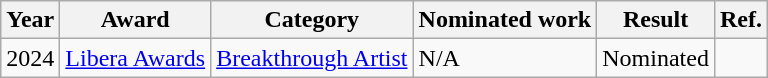<table class="wikitable">
<tr>
<th>Year</th>
<th>Award</th>
<th>Category</th>
<th>Nominated work</th>
<th>Result</th>
<th><abbr>Ref.</abbr></th>
</tr>
<tr>
<td>2024</td>
<td><a href='#'>Libera Awards</a></td>
<td><a href='#'>Breakthrough Artist</a></td>
<td rowspan="2">N/A</td>
<td>Nominated</td>
<td></td>
</tr>
</table>
